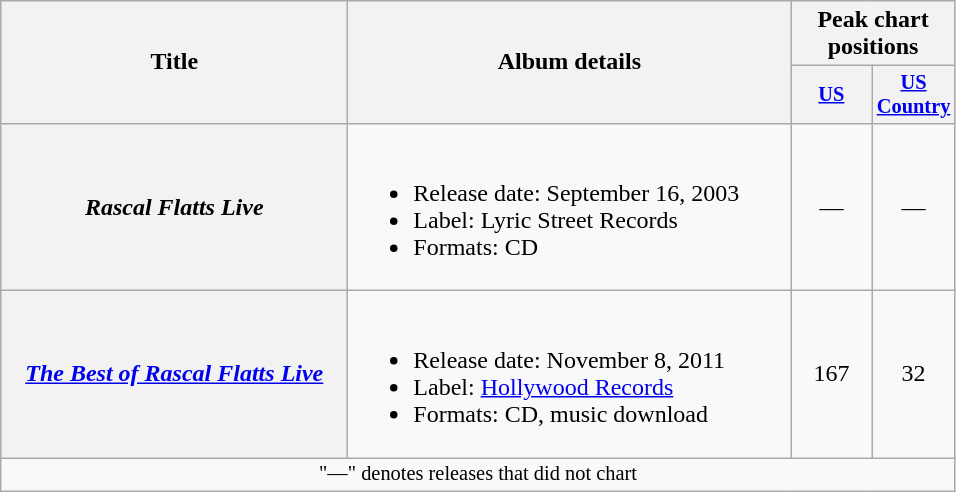<table class="wikitable plainrowheaders" style="text-align:center;">
<tr>
<th scope="col" rowspan="2" style="width:14em;">Title</th>
<th scope="col" rowspan="2" style="width:18em;">Album details</th>
<th scope="col" colspan="2">Peak chart<br>positions</th>
</tr>
<tr>
<th scope="col" style="width:3.5em;font-size:85%;"><a href='#'>US</a><br></th>
<th scope="col" style="width:3.5em;font-size:85%;"><a href='#'>US Country</a><br></th>
</tr>
<tr>
<th scope="row"><em>Rascal Flatts Live</em></th>
<td style="text-align:left;"><br><ul><li>Release date: September 16, 2003</li><li>Label: Lyric Street Records</li><li>Formats: CD</li></ul></td>
<td>—</td>
<td>—</td>
</tr>
<tr>
<th scope="row"><em><a href='#'>The Best of Rascal Flatts Live</a></em></th>
<td style="text-align:left;"><br><ul><li>Release date: November 8, 2011</li><li>Label: <a href='#'>Hollywood Records</a></li><li>Formats: CD, music download</li></ul></td>
<td>167</td>
<td>32</td>
</tr>
<tr>
<td colspan="4" style="font-size:85%">"—" denotes releases that did not chart</td>
</tr>
</table>
